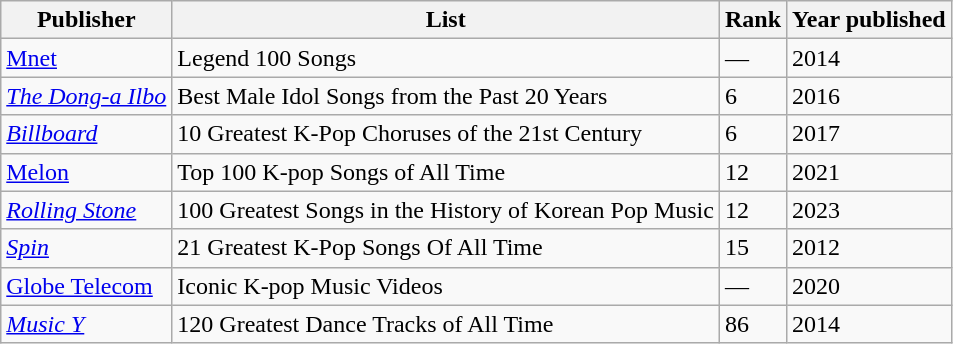<table class="wikitable plainrowheaders">
<tr>
<th scope="col">Publisher</th>
<th scope="col" class="unsortable">List</th>
<th scope="col">Rank</th>
<th>Year published</th>
</tr>
<tr>
<td><a href='#'>Mnet</a></td>
<td>Legend 100 Songs</td>
<td>—</td>
<td>2014</td>
</tr>
<tr>
<td><em><a href='#'>The Dong-a Ilbo</a></em></td>
<td>Best Male Idol Songs from the Past 20 Years</td>
<td>6</td>
<td>2016</td>
</tr>
<tr>
<td><em><a href='#'>Billboard</a></em></td>
<td>10 Greatest K-Pop Choruses of the 21st Century</td>
<td>6</td>
<td>2017</td>
</tr>
<tr>
<td><a href='#'>Melon</a></td>
<td>Top 100 K-pop Songs of All Time</td>
<td>12</td>
<td>2021</td>
</tr>
<tr>
<td><em><a href='#'>Rolling Stone</a></em></td>
<td>100 Greatest Songs in the History of Korean Pop Music</td>
<td>12</td>
<td>2023</td>
</tr>
<tr>
<td><em><a href='#'>Spin</a></em></td>
<td>21 Greatest K-Pop Songs Of All Time</td>
<td>15</td>
<td>2012</td>
</tr>
<tr>
<td><a href='#'>Globe Telecom</a></td>
<td>Iconic K-pop Music Videos</td>
<td>—</td>
<td>2020</td>
</tr>
<tr>
<td><em><a href='#'>Music Y</a></em></td>
<td>120 Greatest Dance Tracks of All Time</td>
<td>86</td>
<td>2014</td>
</tr>
</table>
